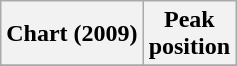<table class="wikitable plainrowheaders">
<tr>
<th align="center">Chart (2009)</th>
<th align="center">Peak<br>position</th>
</tr>
<tr>
</tr>
</table>
